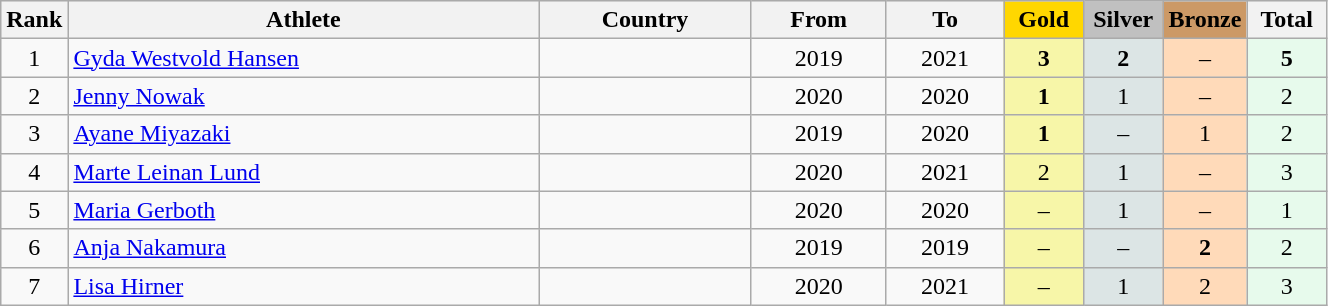<table class="wikitable plainrowheaders" width=70% style="text-align:center">
<tr style="background-color:#EDEDED;">
<th class="hintergrundfarbe5" style="width:1em">Rank</th>
<th class="hintergrundfarbe5">Athlete</th>
<th class="hintergrundfarbe5" style="width:16%">Country</th>
<th class="hintergrundfarbe5">From</th>
<th class="hintergrundfarbe5">To</th>
<th style="background:    gold; width:6%">Gold</th>
<th style="background:  silver; width:6%">Silver</th>
<th style="background: #CC9966; width:6%">Bronze</th>
<th class="hintergrundfarbe5" style="width:6%">Total</th>
</tr>
<tr>
<td>1</td>
<td align=left><a href='#'>Gyda Westvold Hansen</a></td>
<td align=left></td>
<td>2019</td>
<td>2021</td>
<td bgcolor="#F7F6A8"><strong>3</strong></td>
<td bgcolor="#DCE5E5"><strong>2</strong></td>
<td bgcolor="#FFDAB9">–</td>
<td bgcolor="#E7FAEC"><strong>5</strong></td>
</tr>
<tr>
<td>2</td>
<td align=left><a href='#'>Jenny Nowak</a></td>
<td align=left></td>
<td>2020</td>
<td>2020</td>
<td bgcolor="#F7F6A8"><strong>1</strong></td>
<td bgcolor="#DCE5E5">1</td>
<td bgcolor="#FFDAB9">–</td>
<td bgcolor="#E7FAEC">2</td>
</tr>
<tr align="center">
<td>3</td>
<td align=left><a href='#'>Ayane Miyazaki</a></td>
<td align=left></td>
<td>2019</td>
<td>2020</td>
<td bgcolor="#F7F6A8"><strong>1</strong></td>
<td bgcolor="#DCE5E5">–</td>
<td bgcolor="#FFDAB9">1</td>
<td bgcolor="#E7FAEC">2</td>
</tr>
<tr align="center">
<td>4</td>
<td align=left><a href='#'>Marte Leinan Lund</a></td>
<td align=left></td>
<td>2020</td>
<td>2021</td>
<td bgcolor="#F7F6A8">2</td>
<td bgcolor="#DCE5E5">1</td>
<td bgcolor="#FFDAB9">–</td>
<td bgcolor="#E7FAEC">3</td>
</tr>
<tr align="center">
<td>5</td>
<td align=left><a href='#'>Maria Gerboth</a></td>
<td align=left></td>
<td>2020</td>
<td>2020</td>
<td bgcolor="#F7F6A8">–</td>
<td bgcolor="#DCE5E5">1</td>
<td bgcolor="#FFDAB9">–</td>
<td bgcolor="#E7FAEC">1</td>
</tr>
<tr align="center">
<td>6</td>
<td align=left><a href='#'>Anja Nakamura</a></td>
<td align=left></td>
<td>2019</td>
<td>2019</td>
<td bgcolor="#F7F6A8">–</td>
<td bgcolor="#DCE5E5">–</td>
<td bgcolor="#FFDAB9"><strong>2</strong></td>
<td bgcolor="#E7FAEC">2</td>
</tr>
<tr align="center">
<td>7</td>
<td align=left><a href='#'>Lisa Hirner</a></td>
<td align=left></td>
<td>2020</td>
<td>2021</td>
<td bgcolor="#F7F6A8">–</td>
<td bgcolor="#DCE5E5">1</td>
<td bgcolor="#FFDAB9">2</td>
<td bgcolor="#E7FAEC">3</td>
</tr>
</table>
